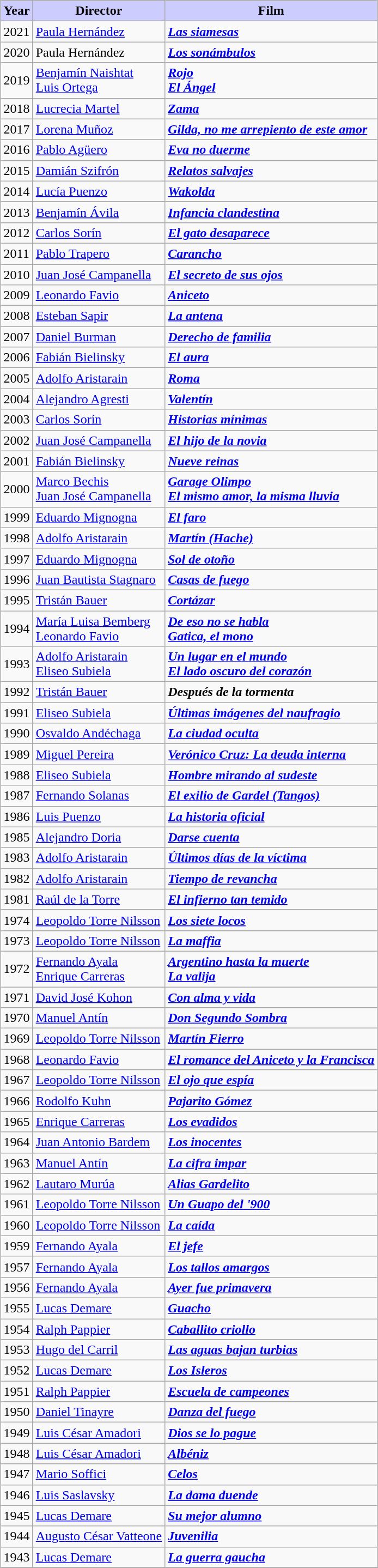<table class="wikitable" style=" margin-left: auto; margin-right: auto">
<tr>
<th style="background: #ccccff">Year</th>
<th style="background: #ccccff">Director</th>
<th style="background: #ccccff">Film</th>
</tr>
<tr>
<td>2021</td>
<td><a href='#'>Paula Hernández</a></td>
<td><a href='#'><strong><em>Las siamesas</em></strong></a></td>
</tr>
<tr>
<td>2020</td>
<td>Paula Hernández</td>
<td><strong><em><a href='#'>Los sonámbulos</a></em></strong></td>
</tr>
<tr>
<td>2019</td>
<td><a href='#'>Benjamín Naishtat</a><br><a href='#'>Luis Ortega</a></td>
<td><strong><em><a href='#'>Rojo</a></em></strong><br><strong><em><a href='#'>El Ángel</a></em></strong></td>
</tr>
<tr>
<td>2018</td>
<td><a href='#'>Lucrecia Martel</a></td>
<td><strong><em><a href='#'>Zama</a></em></strong></td>
</tr>
<tr>
<td>2017</td>
<td><a href='#'>Lorena Muñoz</a></td>
<td><strong><em><a href='#'>Gilda, no me arrepiento de este amor</a></em></strong></td>
</tr>
<tr>
<td>2016</td>
<td><a href='#'>Pablo Agüero</a></td>
<td><strong><em><a href='#'>Eva no duerme</a></em></strong></td>
</tr>
<tr>
<td>2015</td>
<td><a href='#'>Damián Szifrón</a></td>
<td><strong><em><a href='#'>Relatos salvajes</a></em></strong></td>
</tr>
<tr>
<td>2014</td>
<td><a href='#'>Lucía Puenzo</a></td>
<td><strong><em><a href='#'>Wakolda</a></em></strong></td>
</tr>
<tr>
<td>2013</td>
<td><a href='#'>Benjamín Ávila</a></td>
<td><strong><em><a href='#'>Infancia clandestina</a></em></strong></td>
</tr>
<tr>
<td>2012</td>
<td><a href='#'>Carlos Sorín</a></td>
<td><strong><em><a href='#'>El gato desaparece</a></em></strong></td>
</tr>
<tr>
<td>2011</td>
<td><a href='#'>Pablo Trapero</a></td>
<td><strong><em><a href='#'>Carancho</a></em></strong></td>
</tr>
<tr>
<td>2010</td>
<td><a href='#'>Juan José Campanella</a></td>
<td><strong><em><a href='#'>El secreto de sus ojos</a></em></strong></td>
</tr>
<tr>
<td>2009</td>
<td><a href='#'>Leonardo Favio</a></td>
<td><strong><em><a href='#'>Aniceto</a></em></strong></td>
</tr>
<tr>
<td>2008</td>
<td><a href='#'>Esteban Sapir</a></td>
<td><strong><em><a href='#'>La antena</a></em></strong></td>
</tr>
<tr>
<td>2007</td>
<td><a href='#'>Daniel Burman</a></td>
<td><strong><em><a href='#'>Derecho de familia</a></em></strong></td>
</tr>
<tr>
<td>2006</td>
<td><a href='#'>Fabián Bielinsky</a></td>
<td><strong><em><a href='#'>El aura</a></em></strong></td>
</tr>
<tr>
<td>2005</td>
<td><a href='#'>Adolfo Aristarain</a></td>
<td><strong><em><a href='#'>Roma</a></em></strong></td>
</tr>
<tr>
<td>2004</td>
<td><a href='#'>Alejandro Agresti</a></td>
<td><strong><em> <a href='#'>Valentín</a></em></strong></td>
</tr>
<tr>
<td>2003</td>
<td><a href='#'>Carlos Sorín</a></td>
<td><strong><em><a href='#'>Historias mínimas</a></em></strong></td>
</tr>
<tr>
<td>2002</td>
<td><a href='#'>Juan José Campanella</a></td>
<td><strong><em><a href='#'>El hijo de la novia</a></em></strong></td>
</tr>
<tr>
<td>2001</td>
<td><a href='#'>Fabián Bielinsky</a></td>
<td><strong><em><a href='#'>Nueve reinas</a></em></strong></td>
</tr>
<tr>
<td>2000</td>
<td><a href='#'>Marco Bechis</a><br><a href='#'>Juan José Campanella</a></td>
<td><strong><em><a href='#'>Garage Olimpo</a></em></strong><br><strong><em><a href='#'>El mismo amor, la misma lluvia</a></em></strong></td>
</tr>
<tr>
<td>1999</td>
<td><a href='#'>Eduardo Mignogna</a></td>
<td><strong><em><a href='#'>El faro</a></em></strong></td>
</tr>
<tr>
<td>1998</td>
<td><a href='#'>Adolfo Aristarain</a></td>
<td><strong><em><a href='#'>Martín (Hache)</a></em></strong></td>
</tr>
<tr>
<td>1997</td>
<td><a href='#'>Eduardo Mignogna</a></td>
<td><strong><em><a href='#'>Sol de otoño</a></em></strong></td>
</tr>
<tr>
<td>1996</td>
<td><a href='#'>Juan Bautista Stagnaro</a></td>
<td><strong><em><a href='#'>Casas de fuego</a></em></strong></td>
</tr>
<tr>
<td>1995</td>
<td><a href='#'>Tristán Bauer</a></td>
<td><strong><em><a href='#'>Cortázar</a></em></strong></td>
</tr>
<tr>
<td>1994</td>
<td><a href='#'>María Luisa Bemberg</a><br><a href='#'>Leonardo Favio</a></td>
<td><strong><em><a href='#'>De eso no se habla</a></em></strong><br><strong><em><a href='#'>Gatica, el mono</a></em></strong></td>
</tr>
<tr>
<td>1993</td>
<td><a href='#'>Adolfo Aristarain</a><br><a href='#'>Eliseo Subiela</a></td>
<td><strong><em><a href='#'>Un lugar en el mundo</a></em></strong><br><strong><em><a href='#'>El lado oscuro del corazón</a></em></strong></td>
</tr>
<tr>
<td>1992</td>
<td><a href='#'>Tristán Bauer</a></td>
<td><strong><em>Después de la tormenta</em></strong></td>
</tr>
<tr>
<td>1991</td>
<td><a href='#'>Eliseo Subiela</a></td>
<td><strong><em><a href='#'>Últimas imágenes del naufragio</a></em></strong></td>
</tr>
<tr>
<td>1990</td>
<td><a href='#'>Osvaldo Andéchaga</a></td>
<td><strong><em><a href='#'>La ciudad oculta</a></em></strong></td>
</tr>
<tr>
<td>1989</td>
<td><a href='#'>Miguel Pereira</a></td>
<td><strong><em><a href='#'>Verónico Cruz: La deuda interna</a></em></strong></td>
</tr>
<tr>
<td>1988</td>
<td><a href='#'>Eliseo Subiela</a></td>
<td><strong><em><a href='#'>Hombre mirando al sudeste</a></em></strong></td>
</tr>
<tr>
<td>1987</td>
<td><a href='#'>Fernando Solanas</a></td>
<td><strong><em><a href='#'>El exilio de Gardel (Tangos)</a></em></strong></td>
</tr>
<tr>
<td>1986</td>
<td><a href='#'>Luis Puenzo</a></td>
<td><strong><em><a href='#'>La historia oficial</a></em></strong> </td>
</tr>
<tr>
<td>1985</td>
<td><a href='#'>Alejandro Doria</a></td>
<td><strong><em><a href='#'>Darse cuenta</a></em></strong></td>
</tr>
<tr>
<td>1983</td>
<td><a href='#'>Adolfo Aristarain</a></td>
<td><strong><em><a href='#'>Últimos días de la víctima</a></em></strong></td>
</tr>
<tr>
<td>1982</td>
<td><a href='#'>Adolfo Aristarain</a></td>
<td><strong><em><a href='#'>Tiempo de revancha</a></em></strong></td>
</tr>
<tr>
<td>1981</td>
<td><a href='#'>Raúl de la Torre</a></td>
<td><strong><em><a href='#'>El infierno tan temido</a></em></strong></td>
</tr>
<tr>
<td>1974</td>
<td><a href='#'>Leopoldo Torre Nilsson</a></td>
<td><strong><em><a href='#'>Los siete locos</a></em></strong></td>
</tr>
<tr>
<td>1973</td>
<td><a href='#'>Leopoldo Torre Nilsson</a></td>
<td><strong><em><a href='#'>La maffia</a></em></strong></td>
</tr>
<tr>
<td>1972</td>
<td><a href='#'>Fernando Ayala</a><br><a href='#'>Enrique Carreras</a></td>
<td><strong><em><a href='#'>Argentino hasta la muerte</a></em></strong><br><strong><em><a href='#'>La valija</a></em></strong></td>
</tr>
<tr>
<td>1971</td>
<td><a href='#'>David José Kohon</a></td>
<td><strong><em><a href='#'>Con alma y vida</a></em></strong></td>
</tr>
<tr>
<td>1970</td>
<td><a href='#'>Manuel Antín</a></td>
<td><strong><em><a href='#'>Don Segundo Sombra</a></em></strong></td>
</tr>
<tr>
<td>1969</td>
<td><a href='#'>Leopoldo Torre Nilsson</a></td>
<td><strong><em><a href='#'>Martín Fierro</a></em></strong></td>
</tr>
<tr>
<td>1968</td>
<td><a href='#'>Leonardo Favio</a></td>
<td><strong><em><a href='#'>El romance del Aniceto y la Francisca</a></em></strong></td>
</tr>
<tr>
<td>1967</td>
<td><a href='#'>Leopoldo Torre Nilsson</a></td>
<td><strong><em><a href='#'>El ojo que espía</a></em></strong></td>
</tr>
<tr>
<td>1966</td>
<td><a href='#'>Rodolfo Kuhn</a></td>
<td><strong><em><a href='#'>Pajarito Gómez</a></em></strong></td>
</tr>
<tr>
<td>1965</td>
<td><a href='#'>Enrique Carreras</a></td>
<td><strong><em><a href='#'>Los evadidos</a></em></strong></td>
</tr>
<tr>
<td>1964</td>
<td><a href='#'>Juan Antonio Bardem</a></td>
<td><strong><em><a href='#'>Los inocentes</a></em></strong></td>
</tr>
<tr>
<td>1963</td>
<td><a href='#'>Manuel Antín</a></td>
<td><strong><em><a href='#'>La cifra impar</a></em></strong></td>
</tr>
<tr>
<td>1962</td>
<td><a href='#'>Lautaro Murúa</a></td>
<td><strong><em><a href='#'>Alias Gardelito</a></em></strong></td>
</tr>
<tr>
<td>1961</td>
<td><a href='#'>Leopoldo Torre Nilsson</a></td>
<td><strong><em><a href='#'>Un Guapo del '900</a></em></strong></td>
</tr>
<tr>
<td>1960</td>
<td><a href='#'>Leopoldo Torre Nilsson</a></td>
<td><strong><em><a href='#'>La caída</a></em></strong></td>
</tr>
<tr>
<td>1959</td>
<td><a href='#'>Fernando Ayala</a></td>
<td><strong><em><a href='#'>El jefe</a></em></strong></td>
</tr>
<tr>
<td>1957</td>
<td><a href='#'>Fernando Ayala</a></td>
<td><strong><em><a href='#'>Los tallos amargos</a></em></strong></td>
</tr>
<tr>
<td>1956</td>
<td><a href='#'>Fernando Ayala</a></td>
<td><strong><em><a href='#'>Ayer fue primavera</a></em></strong></td>
</tr>
<tr>
<td>1955</td>
<td><a href='#'>Lucas Demare</a></td>
<td><strong><em><a href='#'>Guacho</a></em></strong></td>
</tr>
<tr>
<td>1954</td>
<td><a href='#'>Ralph Pappier</a></td>
<td><strong><em><a href='#'>Caballito criollo</a></em></strong></td>
</tr>
<tr>
<td>1953</td>
<td><a href='#'>Hugo del Carril</a></td>
<td><strong><em><a href='#'>Las aguas bajan turbias</a></em></strong></td>
</tr>
<tr>
<td>1952</td>
<td><a href='#'>Lucas Demare</a></td>
<td><strong><em><a href='#'>Los Isleros</a></em></strong></td>
</tr>
<tr>
<td>1951</td>
<td><a href='#'>Ralph Pappier</a></td>
<td><strong><em><a href='#'>Escuela de campeones</a></em></strong></td>
</tr>
<tr>
<td>1950</td>
<td><a href='#'>Daniel Tinayre</a></td>
<td><strong><em><a href='#'>Danza del fuego</a></em></strong></td>
</tr>
<tr>
<td>1949</td>
<td><a href='#'>Luis César Amadori</a></td>
<td><strong><em><a href='#'>Dios se lo pague</a></em></strong></td>
</tr>
<tr>
<td>1948</td>
<td><a href='#'>Luis César Amadori</a></td>
<td><strong><em><a href='#'>Albéniz</a></em></strong></td>
</tr>
<tr>
<td>1947</td>
<td><a href='#'>Mario Soffici</a></td>
<td><strong><em><a href='#'>Celos</a></em></strong></td>
</tr>
<tr>
<td>1946</td>
<td><a href='#'>Luis Saslavsky</a></td>
<td><strong><em><a href='#'>La dama duende</a></em></strong></td>
</tr>
<tr>
<td>1945</td>
<td><a href='#'>Lucas Demare</a></td>
<td><strong><em><a href='#'>Su mejor alumno</a></em></strong></td>
</tr>
<tr>
<td>1944</td>
<td><a href='#'>Augusto César Vatteone</a></td>
<td><strong><em><a href='#'>Juvenilia</a></em></strong></td>
</tr>
<tr>
<td>1943</td>
<td><a href='#'>Lucas Demare</a></td>
<td><strong><em><a href='#'>La guerra gaucha</a></em></strong></td>
</tr>
<tr>
</tr>
</table>
